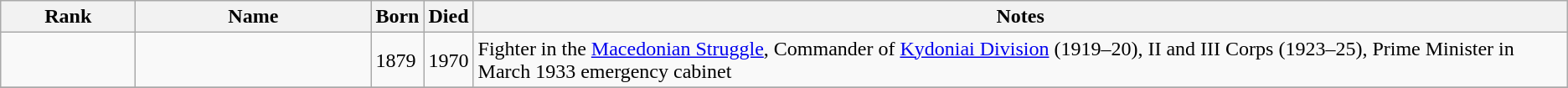<table class="wikitable sortable">
<tr>
<th width="100">Rank</th>
<th width="180">Name</th>
<th width="30">Born</th>
<th width="30">Died</th>
<th>Notes</th>
</tr>
<tr>
<td></td>
<td></td>
<td>1879</td>
<td>1970</td>
<td>Fighter in the <a href='#'>Macedonian Struggle</a>, Commander of <a href='#'>Kydoniai Division</a> (1919–20), II and III Corps (1923–25), Prime Minister in March 1933 emergency cabinet</td>
</tr>
<tr>
</tr>
</table>
